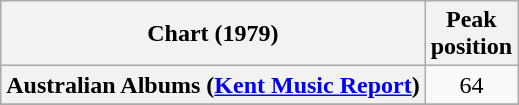<table class="wikitable sortable plainrowheaders">
<tr>
<th scope="col">Chart (1979)</th>
<th scope="col">Peak<br>position</th>
</tr>
<tr>
<th scope="row">Australian Albums (<a href='#'>Kent Music Report</a>)</th>
<td style="text-align:center;">64</td>
</tr>
<tr>
</tr>
</table>
